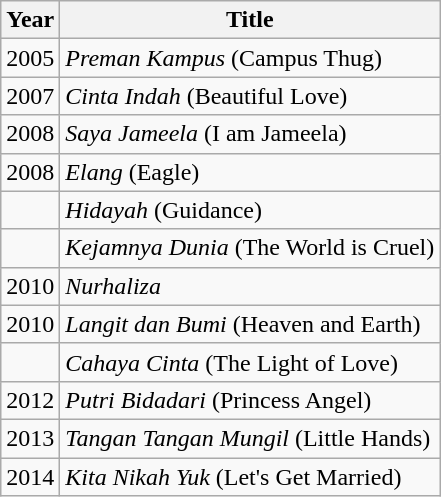<table class="wikitable sortable">
<tr>
<th>Year</th>
<th>Title</th>
</tr>
<tr>
<td>2005</td>
<td><em>Preman Kampus</em> (Campus Thug)</td>
</tr>
<tr>
<td>2007</td>
<td><em>Cinta Indah</em> (Beautiful Love)</td>
</tr>
<tr>
<td>2008</td>
<td><em>Saya Jameela</em> (I am Jameela)</td>
</tr>
<tr>
<td>2008</td>
<td><em>Elang</em> (Eagle)</td>
</tr>
<tr>
<td></td>
<td><em>Hidayah</em> (Guidance)</td>
</tr>
<tr>
<td></td>
<td><em>Kejamnya Dunia</em> (The World is Cruel)</td>
</tr>
<tr>
<td>2010</td>
<td><em>Nurhaliza</em></td>
</tr>
<tr>
<td>2010</td>
<td><em>Langit dan Bumi</em> (Heaven and Earth)</td>
</tr>
<tr>
<td></td>
<td><em>Cahaya Cinta</em> (The Light of Love)</td>
</tr>
<tr>
<td>2012</td>
<td><em>Putri Bidadari</em> (Princess Angel)</td>
</tr>
<tr>
<td>2013</td>
<td><em>Tangan Tangan Mungil</em> (Little Hands)</td>
</tr>
<tr>
<td>2014</td>
<td><em>Kita Nikah Yuk</em> (Let's Get Married)</td>
</tr>
</table>
